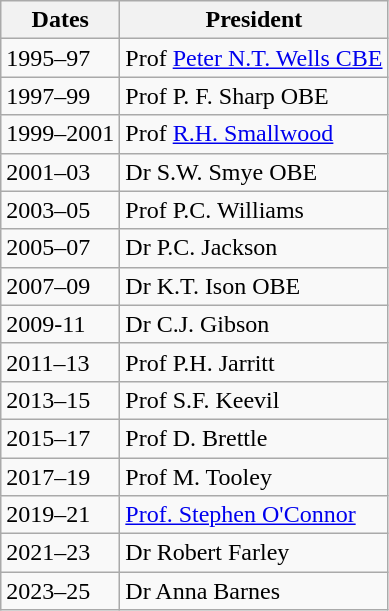<table class="wikitable">
<tr>
<th>Dates</th>
<th>President</th>
</tr>
<tr>
<td>1995–97</td>
<td>Prof <a href='#'>Peter N.T. Wells CBE</a></td>
</tr>
<tr>
<td>1997–99</td>
<td>Prof P. F. Sharp OBE</td>
</tr>
<tr>
<td>1999–2001</td>
<td>Prof <a href='#'>R.H. Smallwood</a></td>
</tr>
<tr>
<td>2001–03</td>
<td>Dr S.W. Smye OBE</td>
</tr>
<tr>
<td>2003–05</td>
<td>Prof P.C. Williams</td>
</tr>
<tr>
<td>2005–07</td>
<td>Dr P.C. Jackson</td>
</tr>
<tr>
<td>2007–09</td>
<td>Dr K.T. Ison OBE</td>
</tr>
<tr>
<td>2009-11</td>
<td>Dr C.J. Gibson</td>
</tr>
<tr>
<td>2011–13</td>
<td>Prof P.H. Jarritt</td>
</tr>
<tr>
<td>2013–15</td>
<td>Prof S.F. Keevil</td>
</tr>
<tr>
<td>2015–17</td>
<td>Prof D. Brettle</td>
</tr>
<tr>
<td>2017–19</td>
<td>Prof M. Tooley</td>
</tr>
<tr>
<td>2019–21</td>
<td><a href='#'>Prof. Stephen O'Connor</a></td>
</tr>
<tr>
<td>2021–23</td>
<td>Dr Robert Farley</td>
</tr>
<tr>
<td>2023–25</td>
<td>Dr Anna Barnes</td>
</tr>
</table>
